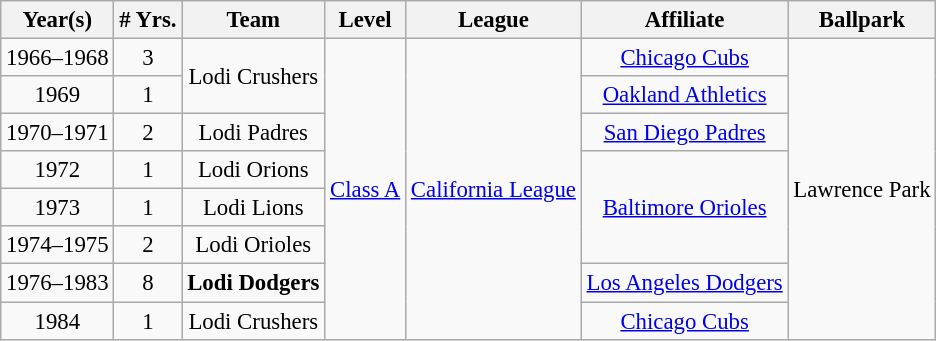<table class="wikitable" style="text-align:center; font-size: 95%;">
<tr>
<th>Year(s)</th>
<th># Yrs.</th>
<th>Team</th>
<th>Level</th>
<th>League</th>
<th>Affiliate</th>
<th>Ballpark</th>
</tr>
<tr>
<td>1966–1968</td>
<td>3</td>
<td rowspan=2>Lodi Crushers</td>
<td rowspan=9><a href='#'>Class A</a></td>
<td rowspan=9><a href='#'>California League</a></td>
<td><a href='#'>Chicago Cubs</a></td>
<td rowspan=9>Lawrence Park</td>
</tr>
<tr>
<td>1969</td>
<td>1</td>
<td><a href='#'>Oakland Athletics</a></td>
</tr>
<tr>
<td>1970–1971</td>
<td>2</td>
<td>Lodi Padres</td>
<td><a href='#'>San Diego Padres</a></td>
</tr>
<tr>
<td>1972</td>
<td>1</td>
<td>Lodi Orions</td>
<td rowspan=3><a href='#'>Baltimore Orioles</a></td>
</tr>
<tr>
<td>1973</td>
<td>1</td>
<td>Lodi Lions</td>
</tr>
<tr>
<td>1974–1975</td>
<td>2</td>
<td>Lodi Orioles</td>
</tr>
<tr>
<td>1976–1983</td>
<td>8</td>
<td><strong>Lodi Dodgers</strong></td>
<td><a href='#'>Los Angeles Dodgers</a></td>
</tr>
<tr>
<td>1984</td>
<td>1</td>
<td>Lodi Crushers</td>
<td><a href='#'>Chicago Cubs</a></td>
</tr>
</table>
